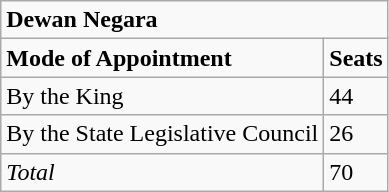<table class="wikitable">
<tr>
<td colspan=2><strong>Dewan Negara</strong></td>
</tr>
<tr>
<td><strong>Mode of Appointment</strong></td>
<td><strong>Seats</strong></td>
</tr>
<tr>
<td>By the King</td>
<td>44</td>
</tr>
<tr>
<td>By the State Legislative Council</td>
<td>26</td>
</tr>
<tr>
<td><em>Total</em></td>
<td>70</td>
</tr>
</table>
